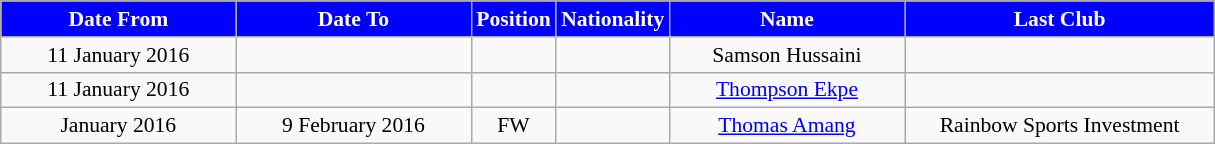<table class="wikitable"  style="text-align:center; font-size:90%; ">
<tr>
<th style="background:#00f; color:white; width:150px;">Date From</th>
<th style="background:#00f; color:white; width:150px;">Date To</th>
<th style="background:#00f; color:white; width:50px;">Position</th>
<th style="background:#00f; color:white; width:50px;">Nationality</th>
<th style="background:#00f; color:white; width:150px;">Name</th>
<th style="background:#00f; color:white; width:200px;">Last Club</th>
</tr>
<tr>
<td>11 January 2016</td>
<td></td>
<td></td>
<td></td>
<td>Samson Hussaini</td>
<td></td>
</tr>
<tr>
<td>11 January 2016</td>
<td></td>
<td></td>
<td></td>
<td><a href='#'>Thompson Ekpe</a></td>
<td></td>
</tr>
<tr>
<td>January 2016</td>
<td>9 February 2016</td>
<td>FW</td>
<td></td>
<td><a href='#'>Thomas Amang</a></td>
<td>Rainbow Sports Investment</td>
</tr>
</table>
